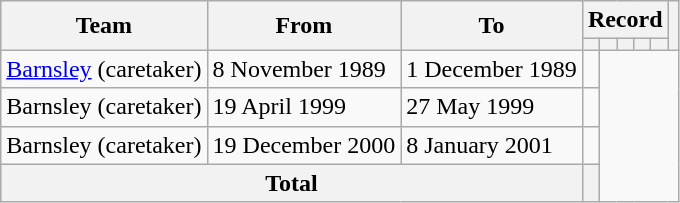<table class="wikitable" style="text-align:center">
<tr>
<th rowspan="2">Team</th>
<th rowspan="2">From</th>
<th rowspan="2">To</th>
<th colspan="5">Record</th>
<th rowspan="2"></th>
</tr>
<tr>
<th></th>
<th></th>
<th></th>
<th></th>
<th></th>
</tr>
<tr>
<td align="left"><a href='#'>Barnsley</a> (caretaker)</td>
<td align="left">8 November 1989</td>
<td align="left">1 December 1989<br></td>
<td></td>
</tr>
<tr>
<td align="left">Barnsley (caretaker)</td>
<td align="left">19 April 1999</td>
<td align="left">27 May 1999<br></td>
<td></td>
</tr>
<tr>
<td align=left>Barnsley (caretaker)</td>
<td align=left>19 December 2000</td>
<td align=left>8 January 2001<br></td>
<td></td>
</tr>
<tr>
<th colspan="3">Total<br></th>
<th></th>
</tr>
</table>
